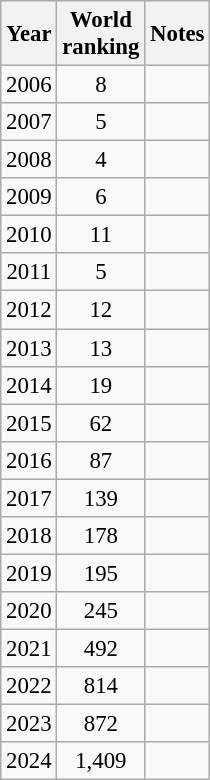<table class="wikitable" style="text-align:center; font-size: 95%;">
<tr>
<th>Year</th>
<th>World<br>ranking</th>
<th>Notes</th>
</tr>
<tr>
<td>2006</td>
<td>8</td>
<td></td>
</tr>
<tr>
<td>2007</td>
<td>5</td>
<td></td>
</tr>
<tr>
<td>2008</td>
<td>4</td>
<td></td>
</tr>
<tr>
<td>2009</td>
<td>6</td>
<td></td>
</tr>
<tr>
<td>2010</td>
<td>11</td>
<td></td>
</tr>
<tr>
<td>2011</td>
<td>5</td>
<td></td>
</tr>
<tr>
<td>2012</td>
<td>12</td>
<td></td>
</tr>
<tr>
<td>2013</td>
<td>13</td>
<td></td>
</tr>
<tr>
<td>2014</td>
<td>19</td>
<td></td>
</tr>
<tr>
<td>2015</td>
<td>62</td>
<td></td>
</tr>
<tr>
<td>2016</td>
<td>87</td>
<td></td>
</tr>
<tr>
<td>2017</td>
<td>139</td>
<td></td>
</tr>
<tr>
<td>2018</td>
<td>178</td>
<td></td>
</tr>
<tr>
<td>2019</td>
<td>195</td>
<td></td>
</tr>
<tr>
<td>2020</td>
<td>245</td>
<td></td>
</tr>
<tr>
<td>2021</td>
<td>492</td>
<td></td>
</tr>
<tr>
<td>2022</td>
<td>814</td>
<td></td>
</tr>
<tr>
<td>2023</td>
<td>872</td>
<td></td>
</tr>
<tr>
<td>2024</td>
<td>1,409</td>
<td></td>
</tr>
</table>
